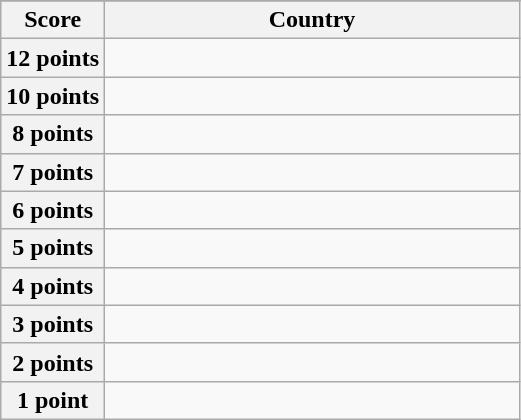<table class="wikitable">
<tr>
</tr>
<tr>
<th scope="col" width="20%">Score</th>
<th scope="col">Country</th>
</tr>
<tr>
<th scope="row">12 points</th>
<td></td>
</tr>
<tr>
<th scope="row">10 points</th>
<td></td>
</tr>
<tr>
<th scope="row">8 points</th>
<td></td>
</tr>
<tr>
<th scope="row">7 points</th>
<td></td>
</tr>
<tr>
<th scope="row">6 points</th>
<td></td>
</tr>
<tr>
<th scope="row">5 points</th>
<td></td>
</tr>
<tr>
<th scope="row">4 points</th>
<td></td>
</tr>
<tr>
<th scope="row">3 points</th>
<td></td>
</tr>
<tr>
<th scope="row">2 points</th>
<td></td>
</tr>
<tr>
<th scope="row">1 point</th>
<td></td>
</tr>
</table>
